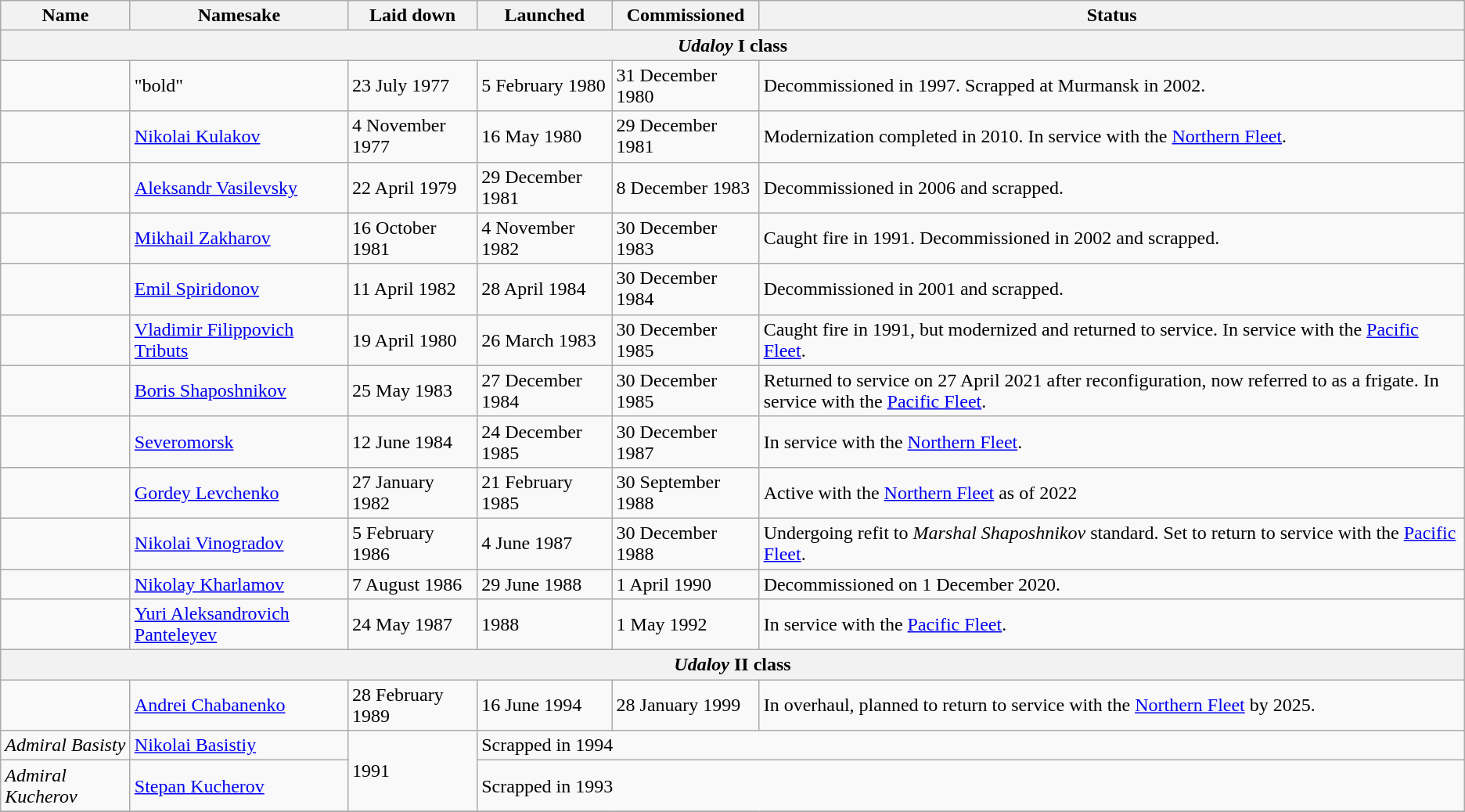<table class="wikitable">
<tr>
<th>Name</th>
<th>Namesake</th>
<th>Laid down</th>
<th>Launched</th>
<th>Commissioned</th>
<th>Status</th>
</tr>
<tr>
<th colspan=6><em>Udaloy</em> I class</th>
</tr>
<tr>
<td></td>
<td>"bold"</td>
<td>23 July 1977</td>
<td>5 February 1980</td>
<td>31 December 1980</td>
<td>Decommissioned in 1997. Scrapped at Murmansk in 2002.</td>
</tr>
<tr>
<td></td>
<td><a href='#'>Nikolai Kulakov</a></td>
<td>4 November 1977</td>
<td>16 May 1980</td>
<td>29 December 1981</td>
<td>Modernization completed in 2010. In service with the <a href='#'>Northern Fleet</a>.</td>
</tr>
<tr>
<td></td>
<td><a href='#'>Aleksandr Vasilevsky</a></td>
<td>22 April 1979</td>
<td>29 December 1981</td>
<td>8 December 1983</td>
<td>Decommissioned in 2006 and scrapped.</td>
</tr>
<tr>
<td></td>
<td><a href='#'>Mikhail Zakharov</a></td>
<td>16 October 1981</td>
<td>4 November 1982</td>
<td>30 December 1983</td>
<td>Caught fire in 1991. Decommissioned in 2002 and scrapped.</td>
</tr>
<tr>
<td></td>
<td><a href='#'>Emil Spiridonov</a></td>
<td>11 April 1982</td>
<td>28 April 1984</td>
<td>30 December 1984</td>
<td>Decommissioned in 2001 and scrapped.</td>
</tr>
<tr>
<td></td>
<td><a href='#'>Vladimir Filippovich Tributs</a></td>
<td>19 April 1980</td>
<td>26 March 1983</td>
<td>30 December 1985</td>
<td>Caught fire in 1991, but modernized and returned to service. In service with the <a href='#'>Pacific Fleet</a>.</td>
</tr>
<tr>
<td></td>
<td><a href='#'>Boris Shaposhnikov</a></td>
<td>25 May 1983</td>
<td>27 December 1984</td>
<td>30 December 1985</td>
<td>Returned to service on 27 April 2021 after reconfiguration, now referred to as a frigate. In service with the <a href='#'>Pacific Fleet</a>.</td>
</tr>
<tr>
<td></td>
<td><a href='#'>Severomorsk</a></td>
<td>12 June 1984</td>
<td>24 December 1985</td>
<td>30 December 1987</td>
<td>In service with the <a href='#'>Northern Fleet</a>.</td>
</tr>
<tr>
<td></td>
<td><a href='#'>Gordey Levchenko</a></td>
<td>27 January 1982</td>
<td>21 February 1985</td>
<td>30 September 1988</td>
<td>Active with the <a href='#'>Northern Fleet</a> as of 2022</td>
</tr>
<tr>
<td></td>
<td><a href='#'>Nikolai Vinogradov</a></td>
<td>5 February 1986</td>
<td>4 June 1987</td>
<td>30 December 1988</td>
<td>Undergoing refit to <em>Marshal Shaposhnikov</em> standard. Set to return to service with the <a href='#'>Pacific Fleet</a>.</td>
</tr>
<tr>
<td></td>
<td><a href='#'>Nikolay Kharlamov</a></td>
<td>7 August 1986</td>
<td>29 June 1988</td>
<td>1 April 1990</td>
<td>Decommissioned on 1 December 2020.</td>
</tr>
<tr>
<td></td>
<td><a href='#'>Yuri Aleksandrovich Panteleyev</a></td>
<td>24 May 1987</td>
<td>1988</td>
<td>1 May 1992</td>
<td>In service with the <a href='#'>Pacific Fleet</a>.</td>
</tr>
<tr>
<th colspan=6><em>Udaloy</em> II class</th>
</tr>
<tr>
<td></td>
<td><a href='#'>Andrei Chabanenko</a></td>
<td>28 February 1989</td>
<td>16 June 1994</td>
<td>28 January 1999</td>
<td>In overhaul, planned to return to service with the <a href='#'>Northern Fleet</a> by 2025.</td>
</tr>
<tr>
<td><em>Admiral Basisty</em></td>
<td><a href='#'>Nikolai Basistiy</a></td>
<td rowspan=2>1991</td>
<td colspan="3">Scrapped in 1994</td>
</tr>
<tr>
<td><em>Admiral Kucherov</em></td>
<td><a href='#'>Stepan Kucherov</a></td>
<td colspan="3">Scrapped in 1993</td>
</tr>
<tr>
</tr>
</table>
